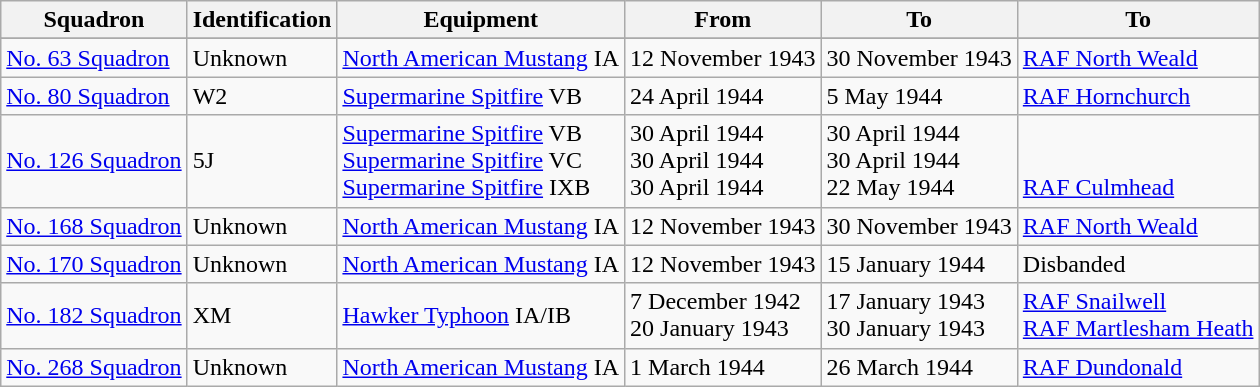<table class="wikitable sortable">
<tr>
<th>Squadron</th>
<th>Identification</th>
<th>Equipment</th>
<th>From</th>
<th>To</th>
<th>To</th>
</tr>
<tr>
</tr>
<tr>
<td><a href='#'>No. 63 Squadron</a></td>
<td>Unknown</td>
<td><a href='#'>North American Mustang</a> IA</td>
<td>12 November 1943</td>
<td>30 November 1943</td>
<td><a href='#'>RAF North Weald</a></td>
</tr>
<tr>
<td><a href='#'>No. 80 Squadron</a></td>
<td>W2</td>
<td><a href='#'>Supermarine Spitfire</a> VB</td>
<td>24 April 1944</td>
<td>5 May 1944</td>
<td><a href='#'>RAF Hornchurch</a></td>
</tr>
<tr>
<td><a href='#'>No. 126 Squadron</a></td>
<td>5J</td>
<td><a href='#'>Supermarine Spitfire</a> VB<br><a href='#'>Supermarine Spitfire</a> VC<br><a href='#'>Supermarine Spitfire</a> IXB</td>
<td>30 April 1944<br>30 April 1944<br>30 April 1944</td>
<td>30 April 1944<br>30 April 1944<br>22 May 1944</td>
<td><br><br><a href='#'>RAF Culmhead</a></td>
</tr>
<tr>
<td><a href='#'>No. 168 Squadron</a></td>
<td>Unknown</td>
<td><a href='#'>North American Mustang</a> IA</td>
<td>12 November 1943</td>
<td>30 November 1943</td>
<td><a href='#'>RAF North Weald</a></td>
</tr>
<tr>
<td><a href='#'>No. 170 Squadron</a></td>
<td>Unknown</td>
<td><a href='#'>North American Mustang</a> IA</td>
<td>12 November 1943</td>
<td>15 January 1944</td>
<td>Disbanded</td>
</tr>
<tr>
<td><a href='#'>No. 182 Squadron</a></td>
<td>XM</td>
<td><a href='#'>Hawker Typhoon</a> IA/IB</td>
<td>7 December 1942<br>20 January 1943</td>
<td>17 January 1943<br>30 January 1943</td>
<td><a href='#'>RAF Snailwell</a><br><a href='#'>RAF Martlesham Heath</a></td>
</tr>
<tr>
<td><a href='#'>No. 268 Squadron</a></td>
<td>Unknown</td>
<td><a href='#'>North American Mustang</a> IA</td>
<td>1 March 1944</td>
<td>26 March 1944</td>
<td><a href='#'>RAF Dundonald</a></td>
</tr>
</table>
